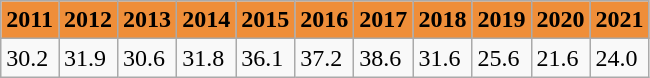<table class="wikitable" border="1">
<tr align="center" style="background:#ef8e39;">
<td><strong>2011</strong></td>
<td><strong>2012</strong></td>
<td><strong>2013</strong></td>
<td><strong>2014</strong></td>
<td><strong>2015</strong></td>
<td><strong>2016</strong></td>
<td><strong>2017</strong></td>
<td><strong>2018</strong></td>
<td><strong>2019</strong></td>
<td><strong>2020</strong></td>
<td><strong>2021</strong></td>
</tr>
<tr>
<td>30.2</td>
<td>31.9</td>
<td>30.6</td>
<td>31.8</td>
<td>36.1</td>
<td>37.2</td>
<td>38.6</td>
<td>31.6</td>
<td>25.6</td>
<td>21.6</td>
<td>24.0</td>
</tr>
</table>
